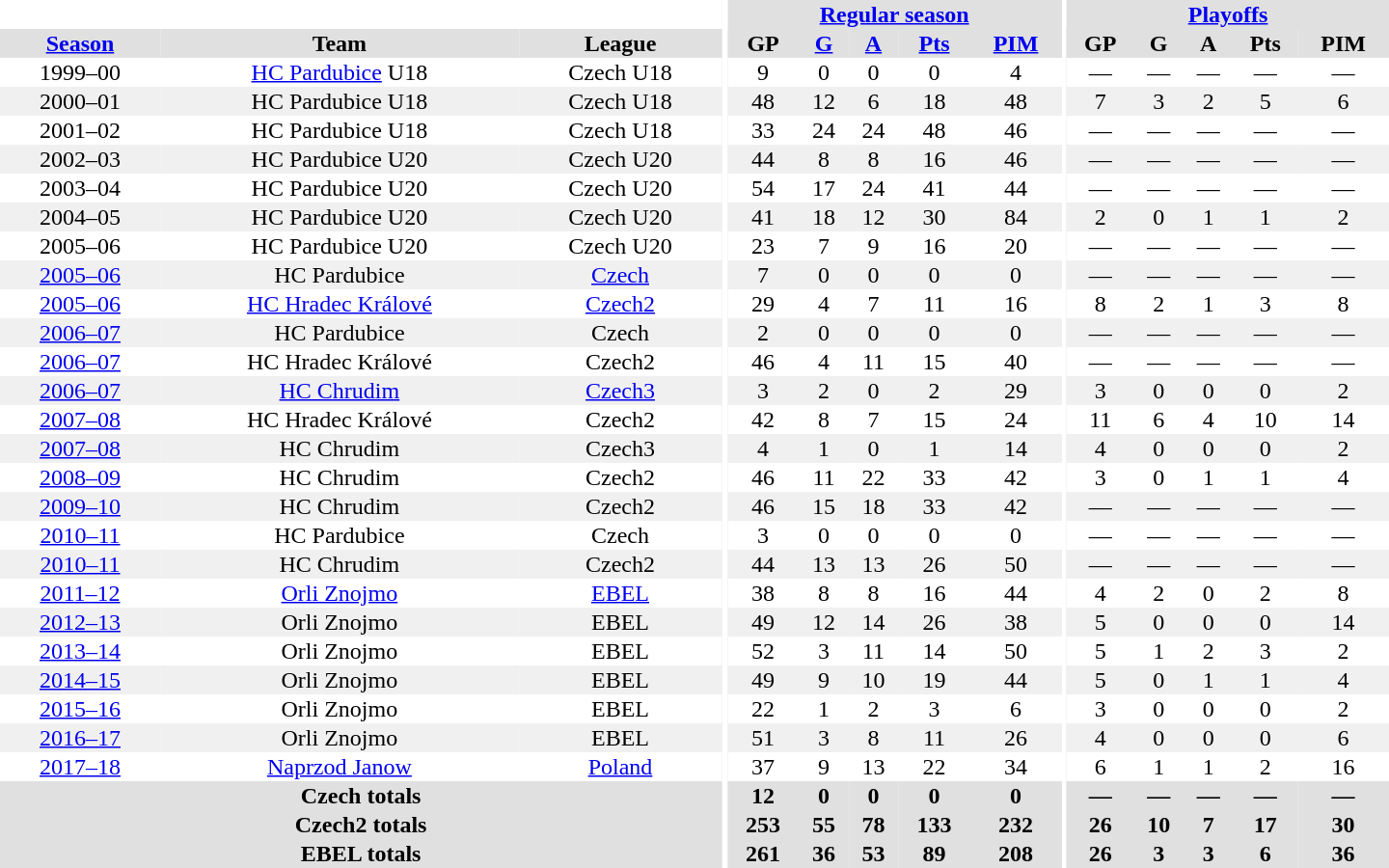<table border="0" cellpadding="1" cellspacing="0" style="text-align:center; width:60em">
<tr bgcolor="#e0e0e0">
<th colspan="3" bgcolor="#ffffff"></th>
<th rowspan="99" bgcolor="#ffffff"></th>
<th colspan="5"><a href='#'>Regular season</a></th>
<th rowspan="99" bgcolor="#ffffff"></th>
<th colspan="5"><a href='#'>Playoffs</a></th>
</tr>
<tr bgcolor="#e0e0e0">
<th><a href='#'>Season</a></th>
<th>Team</th>
<th>League</th>
<th>GP</th>
<th><a href='#'>G</a></th>
<th><a href='#'>A</a></th>
<th><a href='#'>Pts</a></th>
<th><a href='#'>PIM</a></th>
<th>GP</th>
<th>G</th>
<th>A</th>
<th>Pts</th>
<th>PIM</th>
</tr>
<tr>
<td>1999–00</td>
<td><a href='#'>HC Pardubice</a> U18</td>
<td>Czech U18</td>
<td>9</td>
<td>0</td>
<td>0</td>
<td>0</td>
<td>4</td>
<td>—</td>
<td>—</td>
<td>—</td>
<td>—</td>
<td>—</td>
</tr>
<tr bgcolor="#f0f0f0">
<td>2000–01</td>
<td>HC Pardubice U18</td>
<td>Czech U18</td>
<td>48</td>
<td>12</td>
<td>6</td>
<td>18</td>
<td>48</td>
<td>7</td>
<td>3</td>
<td>2</td>
<td>5</td>
<td>6</td>
</tr>
<tr>
<td>2001–02</td>
<td>HC Pardubice U18</td>
<td>Czech U18</td>
<td>33</td>
<td>24</td>
<td>24</td>
<td>48</td>
<td>46</td>
<td>—</td>
<td>—</td>
<td>—</td>
<td>—</td>
<td>—</td>
</tr>
<tr bgcolor="#f0f0f0">
<td>2002–03</td>
<td>HC Pardubice U20</td>
<td>Czech U20</td>
<td>44</td>
<td>8</td>
<td>8</td>
<td>16</td>
<td>46</td>
<td>—</td>
<td>—</td>
<td>—</td>
<td>—</td>
<td>—</td>
</tr>
<tr>
<td>2003–04</td>
<td>HC Pardubice U20</td>
<td>Czech U20</td>
<td>54</td>
<td>17</td>
<td>24</td>
<td>41</td>
<td>44</td>
<td>—</td>
<td>—</td>
<td>—</td>
<td>—</td>
<td>—</td>
</tr>
<tr bgcolor="#f0f0f0">
<td>2004–05</td>
<td>HC Pardubice U20</td>
<td>Czech U20</td>
<td>41</td>
<td>18</td>
<td>12</td>
<td>30</td>
<td>84</td>
<td>2</td>
<td>0</td>
<td>1</td>
<td>1</td>
<td>2</td>
</tr>
<tr>
<td>2005–06</td>
<td>HC Pardubice U20</td>
<td>Czech U20</td>
<td>23</td>
<td>7</td>
<td>9</td>
<td>16</td>
<td>20</td>
<td>—</td>
<td>—</td>
<td>—</td>
<td>—</td>
<td>—</td>
</tr>
<tr bgcolor="#f0f0f0">
<td><a href='#'>2005–06</a></td>
<td>HC Pardubice</td>
<td><a href='#'>Czech</a></td>
<td>7</td>
<td>0</td>
<td>0</td>
<td>0</td>
<td>0</td>
<td>—</td>
<td>—</td>
<td>—</td>
<td>—</td>
<td>—</td>
</tr>
<tr>
<td><a href='#'>2005–06</a></td>
<td><a href='#'>HC Hradec Králové</a></td>
<td><a href='#'>Czech2</a></td>
<td>29</td>
<td>4</td>
<td>7</td>
<td>11</td>
<td>16</td>
<td>8</td>
<td>2</td>
<td>1</td>
<td>3</td>
<td>8</td>
</tr>
<tr bgcolor="#f0f0f0">
<td><a href='#'>2006–07</a></td>
<td>HC Pardubice</td>
<td>Czech</td>
<td>2</td>
<td>0</td>
<td>0</td>
<td>0</td>
<td>0</td>
<td>—</td>
<td>—</td>
<td>—</td>
<td>—</td>
<td>—</td>
</tr>
<tr>
<td><a href='#'>2006–07</a></td>
<td>HC Hradec Králové</td>
<td>Czech2</td>
<td>46</td>
<td>4</td>
<td>11</td>
<td>15</td>
<td>40</td>
<td>—</td>
<td>—</td>
<td>—</td>
<td>—</td>
<td>—</td>
</tr>
<tr bgcolor="#f0f0f0">
<td><a href='#'>2006–07</a></td>
<td><a href='#'>HC Chrudim</a></td>
<td><a href='#'>Czech3</a></td>
<td>3</td>
<td>2</td>
<td>0</td>
<td>2</td>
<td>29</td>
<td>3</td>
<td>0</td>
<td>0</td>
<td>0</td>
<td>2</td>
</tr>
<tr>
<td><a href='#'>2007–08</a></td>
<td>HC Hradec Králové</td>
<td>Czech2</td>
<td>42</td>
<td>8</td>
<td>7</td>
<td>15</td>
<td>24</td>
<td>11</td>
<td>6</td>
<td>4</td>
<td>10</td>
<td>14</td>
</tr>
<tr bgcolor="#f0f0f0">
<td><a href='#'>2007–08</a></td>
<td>HC Chrudim</td>
<td>Czech3</td>
<td>4</td>
<td>1</td>
<td>0</td>
<td>1</td>
<td>14</td>
<td>4</td>
<td>0</td>
<td>0</td>
<td>0</td>
<td>2</td>
</tr>
<tr>
<td><a href='#'>2008–09</a></td>
<td>HC Chrudim</td>
<td>Czech2</td>
<td>46</td>
<td>11</td>
<td>22</td>
<td>33</td>
<td>42</td>
<td>3</td>
<td>0</td>
<td>1</td>
<td>1</td>
<td>4</td>
</tr>
<tr bgcolor="#f0f0f0">
<td><a href='#'>2009–10</a></td>
<td>HC Chrudim</td>
<td>Czech2</td>
<td>46</td>
<td>15</td>
<td>18</td>
<td>33</td>
<td>42</td>
<td>—</td>
<td>—</td>
<td>—</td>
<td>—</td>
<td>—</td>
</tr>
<tr>
<td><a href='#'>2010–11</a></td>
<td>HC Pardubice</td>
<td>Czech</td>
<td>3</td>
<td>0</td>
<td>0</td>
<td>0</td>
<td>0</td>
<td>—</td>
<td>—</td>
<td>—</td>
<td>—</td>
<td>—</td>
</tr>
<tr bgcolor="#f0f0f0">
<td><a href='#'>2010–11</a></td>
<td>HC Chrudim</td>
<td>Czech2</td>
<td>44</td>
<td>13</td>
<td>13</td>
<td>26</td>
<td>50</td>
<td>—</td>
<td>—</td>
<td>—</td>
<td>—</td>
<td>—</td>
</tr>
<tr>
<td><a href='#'>2011–12</a></td>
<td><a href='#'>Orli Znojmo</a></td>
<td><a href='#'>EBEL</a></td>
<td>38</td>
<td>8</td>
<td>8</td>
<td>16</td>
<td>44</td>
<td>4</td>
<td>2</td>
<td>0</td>
<td>2</td>
<td>8</td>
</tr>
<tr bgcolor="#f0f0f0">
<td><a href='#'>2012–13</a></td>
<td>Orli Znojmo</td>
<td>EBEL</td>
<td>49</td>
<td>12</td>
<td>14</td>
<td>26</td>
<td>38</td>
<td>5</td>
<td>0</td>
<td>0</td>
<td>0</td>
<td>14</td>
</tr>
<tr>
<td><a href='#'>2013–14</a></td>
<td>Orli Znojmo</td>
<td>EBEL</td>
<td>52</td>
<td>3</td>
<td>11</td>
<td>14</td>
<td>50</td>
<td>5</td>
<td>1</td>
<td>2</td>
<td>3</td>
<td>2</td>
</tr>
<tr bgcolor="#f0f0f0">
<td><a href='#'>2014–15</a></td>
<td>Orli Znojmo</td>
<td>EBEL</td>
<td>49</td>
<td>9</td>
<td>10</td>
<td>19</td>
<td>44</td>
<td>5</td>
<td>0</td>
<td>1</td>
<td>1</td>
<td>4</td>
</tr>
<tr>
<td><a href='#'>2015–16</a></td>
<td>Orli Znojmo</td>
<td>EBEL</td>
<td>22</td>
<td>1</td>
<td>2</td>
<td>3</td>
<td>6</td>
<td>3</td>
<td>0</td>
<td>0</td>
<td>0</td>
<td>2</td>
</tr>
<tr bgcolor="#f0f0f0">
<td><a href='#'>2016–17</a></td>
<td>Orli Znojmo</td>
<td>EBEL</td>
<td>51</td>
<td>3</td>
<td>8</td>
<td>11</td>
<td>26</td>
<td>4</td>
<td>0</td>
<td>0</td>
<td>0</td>
<td>6</td>
</tr>
<tr>
<td><a href='#'>2017–18</a></td>
<td><a href='#'>Naprzod Janow</a></td>
<td><a href='#'>Poland</a></td>
<td>37</td>
<td>9</td>
<td>13</td>
<td>22</td>
<td>34</td>
<td>6</td>
<td>1</td>
<td>1</td>
<td>2</td>
<td>16</td>
</tr>
<tr>
</tr>
<tr ALIGN="center" bgcolor="#e0e0e0">
<th colspan="3">Czech totals</th>
<th ALIGN="center">12</th>
<th ALIGN="center">0</th>
<th ALIGN="center">0</th>
<th ALIGN="center">0</th>
<th ALIGN="center">0</th>
<th ALIGN="center">—</th>
<th ALIGN="center">—</th>
<th ALIGN="center">—</th>
<th ALIGN="center">—</th>
<th ALIGN="center">—</th>
</tr>
<tr>
</tr>
<tr ALIGN="center" bgcolor="#e0e0e0">
<th colspan="3">Czech2 totals</th>
<th ALIGN="center">253</th>
<th ALIGN="center">55</th>
<th ALIGN="center">78</th>
<th ALIGN="center">133</th>
<th ALIGN="center">232</th>
<th ALIGN="center">26</th>
<th ALIGN="center">10</th>
<th ALIGN="center">7</th>
<th ALIGN="center">17</th>
<th ALIGN="center">30</th>
</tr>
<tr>
</tr>
<tr ALIGN="center" bgcolor="#e0e0e0">
<th colspan="3">EBEL totals</th>
<th ALIGN="center">261</th>
<th ALIGN="center">36</th>
<th ALIGN="center">53</th>
<th ALIGN="center">89</th>
<th ALIGN="center">208</th>
<th ALIGN="center">26</th>
<th ALIGN="center">3</th>
<th ALIGN="center">3</th>
<th ALIGN="center">6</th>
<th ALIGN="center">36</th>
</tr>
</table>
